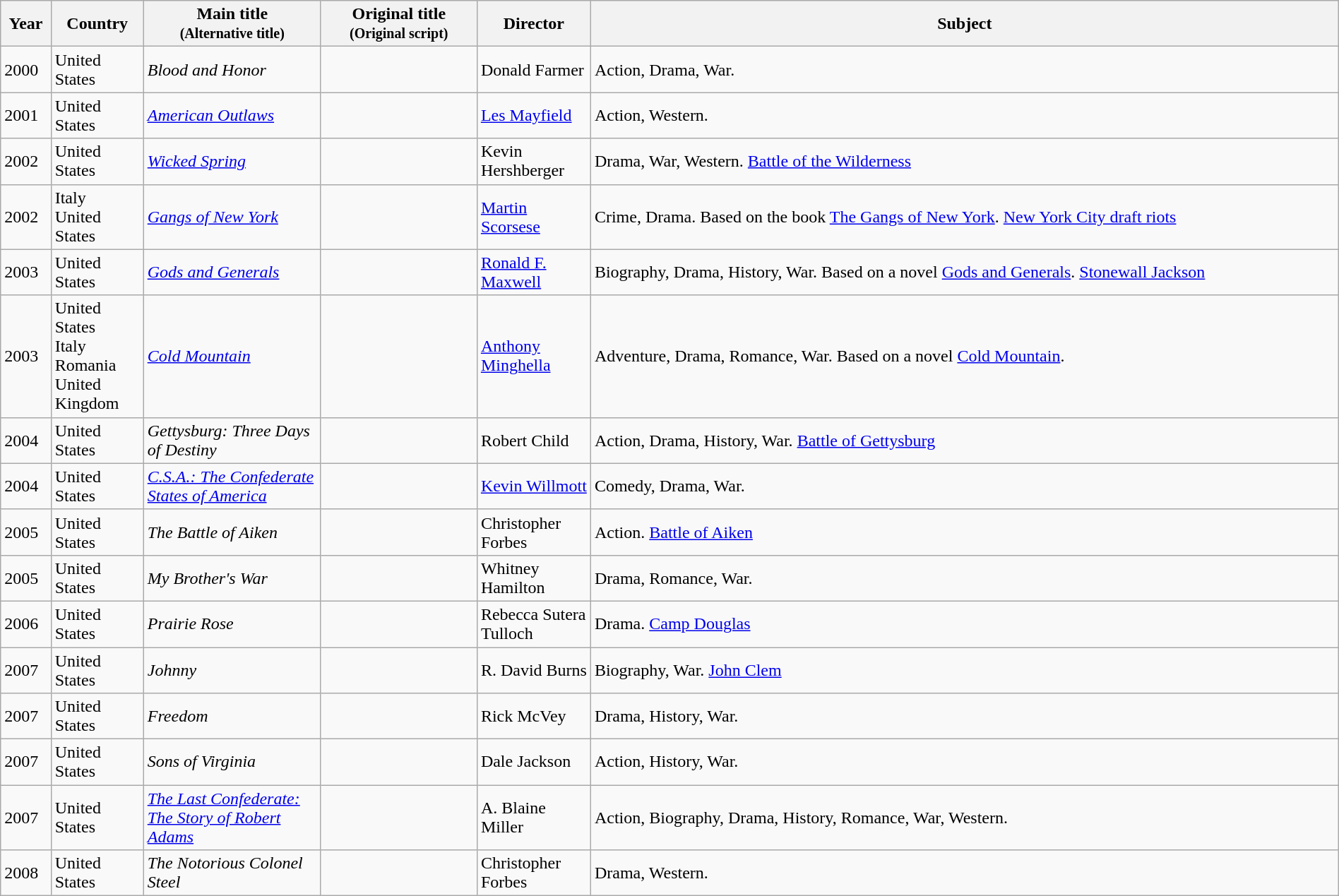<table class="wikitable sortable" style="width:100%;">
<tr>
<th>Year</th>
<th width= 80>Country</th>
<th class="unsortable" style="width:160px;">Main title<br><small>(Alternative title)</small></th>
<th class="unsortable" style="width:140px;">Original title<br><small>(Original script)</small></th>
<th width=100>Director</th>
<th class="unsortable">Subject</th>
</tr>
<tr>
<td>2000</td>
<td>United States</td>
<td><em>Blood and Honor</em></td>
<td></td>
<td>Donald Farmer</td>
<td>Action, Drama, War.</td>
</tr>
<tr>
<td>2001</td>
<td>United States</td>
<td><em><a href='#'>American Outlaws</a></em></td>
<td></td>
<td><a href='#'>Les Mayfield</a></td>
<td>Action, Western.</td>
</tr>
<tr>
<td>2002</td>
<td>United States</td>
<td><em><a href='#'>Wicked Spring</a></em></td>
<td></td>
<td>Kevin Hershberger</td>
<td>Drama, War, Western. <a href='#'>Battle of the Wilderness</a></td>
</tr>
<tr>
<td>2002</td>
<td>Italy<br>United States</td>
<td><em><a href='#'>Gangs of New York</a></em></td>
<td></td>
<td><a href='#'>Martin Scorsese</a></td>
<td>Crime, Drama. Based on the book <a href='#'>The Gangs of New York</a>. <a href='#'>New York City draft riots</a></td>
</tr>
<tr>
<td>2003</td>
<td>United States</td>
<td><em><a href='#'>Gods and Generals</a></em></td>
<td></td>
<td><a href='#'>Ronald F. Maxwell</a></td>
<td>Biography, Drama, History, War. Based on a novel <a href='#'>Gods and Generals</a>. <a href='#'>Stonewall Jackson</a></td>
</tr>
<tr>
<td>2003</td>
<td>United States<br>Italy<br>Romania<br>United Kingdom</td>
<td><em><a href='#'>Cold Mountain</a></em></td>
<td></td>
<td><a href='#'>Anthony Minghella</a></td>
<td>Adventure, Drama, Romance, War. Based on a novel <a href='#'>Cold Mountain</a>.</td>
</tr>
<tr>
<td>2004</td>
<td>United States</td>
<td><em>Gettysburg: Three Days of Destiny</em></td>
<td></td>
<td>Robert Child</td>
<td>Action, Drama, History, War. <a href='#'>Battle of Gettysburg</a></td>
</tr>
<tr>
<td>2004</td>
<td>United States</td>
<td><em><a href='#'>C.S.A.: The Confederate States of America</a></em></td>
<td></td>
<td><a href='#'>Kevin Willmott</a></td>
<td>Comedy, Drama, War.</td>
</tr>
<tr>
<td>2005</td>
<td>United States</td>
<td><em>The Battle of Aiken</em></td>
<td></td>
<td>Christopher Forbes</td>
<td>Action. <a href='#'>Battle of Aiken</a></td>
</tr>
<tr>
<td>2005</td>
<td>United States</td>
<td><em>My Brother's War</em></td>
<td></td>
<td>Whitney Hamilton</td>
<td>Drama, Romance, War.</td>
</tr>
<tr>
<td>2006</td>
<td>United States</td>
<td><em>Prairie Rose</em></td>
<td></td>
<td>Rebecca Sutera Tulloch</td>
<td>Drama. <a href='#'>Camp Douglas</a></td>
</tr>
<tr>
<td>2007</td>
<td>United States</td>
<td><em>Johnny</em></td>
<td></td>
<td>R. David Burns</td>
<td>Biography, War. <a href='#'>John Clem</a></td>
</tr>
<tr>
<td>2007</td>
<td>United States</td>
<td><em>Freedom</em></td>
<td></td>
<td>Rick McVey</td>
<td>Drama, History, War.</td>
</tr>
<tr>
<td>2007</td>
<td>United States</td>
<td><em>Sons of Virginia</em></td>
<td></td>
<td>Dale Jackson</td>
<td>Action, History, War.</td>
</tr>
<tr>
<td>2007</td>
<td>United States</td>
<td><em><a href='#'>The Last Confederate: The Story of Robert Adams</a></em></td>
<td></td>
<td>A. Blaine Miller</td>
<td>Action, Biography, Drama, History, Romance, War, Western.</td>
</tr>
<tr>
<td>2008</td>
<td>United States</td>
<td><em>The Notorious Colonel Steel</em></td>
<td></td>
<td>Christopher Forbes</td>
<td>Drama, Western.</td>
</tr>
</table>
